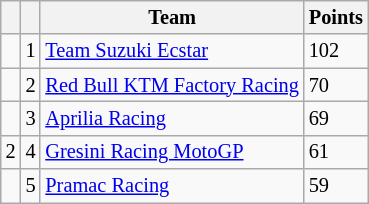<table class="wikitable" style="font-size: 85%;">
<tr>
<th></th>
<th></th>
<th>Team</th>
<th>Points</th>
</tr>
<tr>
<td></td>
<td align=center>1</td>
<td> <a href='#'>Team Suzuki Ecstar</a></td>
<td align=left>102</td>
</tr>
<tr>
<td></td>
<td align=center>2</td>
<td> <a href='#'>Red Bull KTM Factory Racing</a></td>
<td align=left>70</td>
</tr>
<tr>
<td></td>
<td align=center>3</td>
<td> <a href='#'>Aprilia Racing</a></td>
<td align=left>69</td>
</tr>
<tr>
<td> 2</td>
<td align=center>4</td>
<td> <a href='#'>Gresini Racing MotoGP</a></td>
<td align=left>61</td>
</tr>
<tr>
<td></td>
<td align=center>5</td>
<td> <a href='#'>Pramac Racing</a></td>
<td align=left>59</td>
</tr>
</table>
